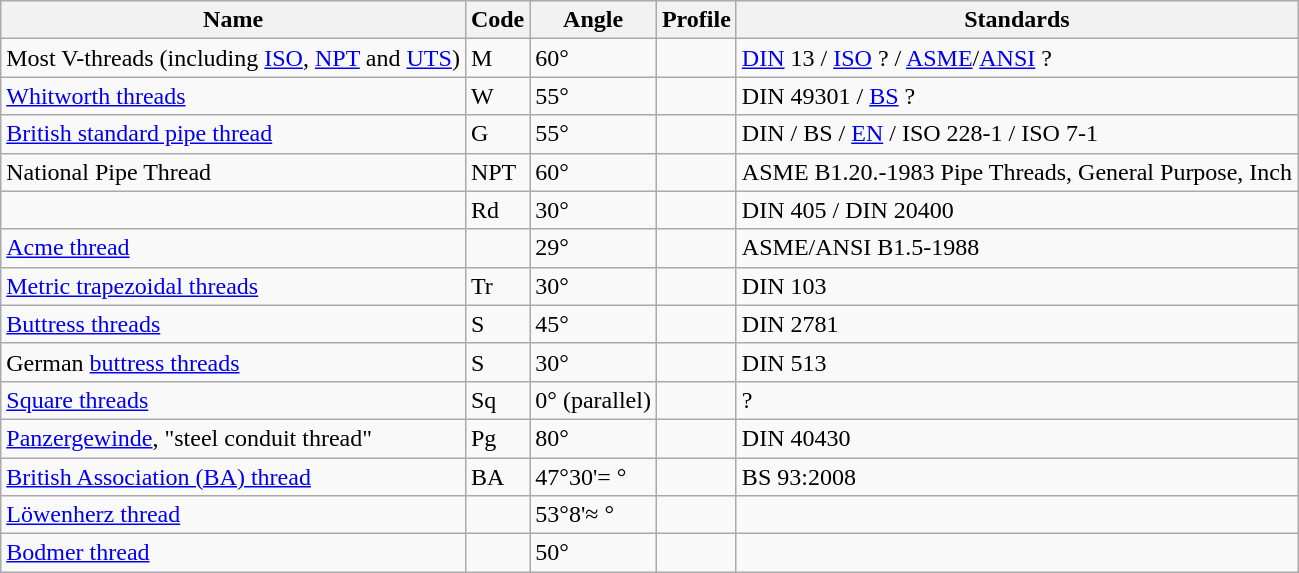<table class="wikitable" border="1">
<tr>
<th>Name</th>
<th>Code</th>
<th>Angle</th>
<th>Profile</th>
<th>Standards</th>
</tr>
<tr>
<td>Most V-threads (including <a href='#'>ISO</a>, <a href='#'>NPT</a> and <a href='#'>UTS</a>)</td>
<td>M</td>
<td>60°</td>
<td></td>
<td><a href='#'>DIN</a> 13 / <a href='#'>ISO</a> ? /  <a href='#'>ASME</a>/<a href='#'>ANSI</a> ?</td>
</tr>
<tr>
<td><a href='#'>Whitworth threads</a></td>
<td>W</td>
<td>55°</td>
<td></td>
<td>DIN 49301 / <a href='#'>BS</a> ?</td>
</tr>
<tr>
<td><a href='#'>British standard pipe thread</a></td>
<td>G</td>
<td>55°</td>
<td></td>
<td>DIN / BS / <a href='#'>EN</a> / ISO 228-1 / ISO 7-1</td>
</tr>
<tr>
<td>National Pipe Thread</td>
<td>NPT</td>
<td>60°</td>
<td></td>
<td>ASME B1.20.-1983 Pipe Threads, General Purpose, Inch</td>
</tr>
<tr>
<td></td>
<td>Rd</td>
<td>30°</td>
<td></td>
<td>DIN 405 / DIN 20400</td>
</tr>
<tr>
<td><a href='#'>Acme thread</a></td>
<td></td>
<td>29°</td>
<td></td>
<td>ASME/ANSI B1.5-1988</td>
</tr>
<tr>
<td><a href='#'>Metric trapezoidal threads</a></td>
<td>Tr</td>
<td>30°</td>
<td></td>
<td>DIN 103</td>
</tr>
<tr>
<td><a href='#'>Buttress threads</a></td>
<td>S</td>
<td>45°</td>
<td></td>
<td>DIN 2781</td>
</tr>
<tr>
<td>German <a href='#'>buttress threads</a></td>
<td>S</td>
<td>30°</td>
<td></td>
<td>DIN 513</td>
</tr>
<tr>
<td><a href='#'>Square threads</a></td>
<td>Sq</td>
<td>0° (parallel)</td>
<td></td>
<td>?</td>
</tr>
<tr>
<td><a href='#'>Panzergewinde</a>, "steel conduit thread"</td>
<td>Pg</td>
<td>80°</td>
<td></td>
<td>DIN 40430</td>
</tr>
<tr>
<td><a href='#'>British Association (BA) thread</a></td>
<td>BA</td>
<td>47°30'= °</td>
<td></td>
<td>BS 93:2008</td>
</tr>
<tr>
<td><a href='#'>Löwenherz thread</a></td>
<td></td>
<td>53°8'≈ °</td>
<td></td>
<td></td>
</tr>
<tr>
<td><a href='#'>Bodmer thread</a></td>
<td></td>
<td>50°</td>
<td></td>
<td></td>
</tr>
</table>
